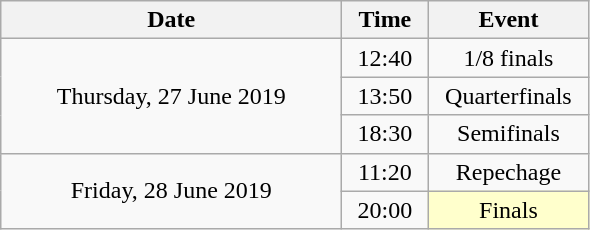<table class="wikitable" style="text-align:center;">
<tr>
<th width="220">Date</th>
<th width="50">Time</th>
<th width="100">Event</th>
</tr>
<tr>
<td rowspan="3">Thursday, 27 June 2019</td>
<td>12:40</td>
<td>1/8 finals</td>
</tr>
<tr>
<td>13:50</td>
<td>Quarterfinals</td>
</tr>
<tr>
<td>18:30</td>
<td>Semifinals</td>
</tr>
<tr>
<td rowspan="2">Friday, 28 June 2019</td>
<td>11:20</td>
<td>Repechage</td>
</tr>
<tr>
<td>20:00</td>
<td bgcolor="ffffcc">Finals</td>
</tr>
</table>
